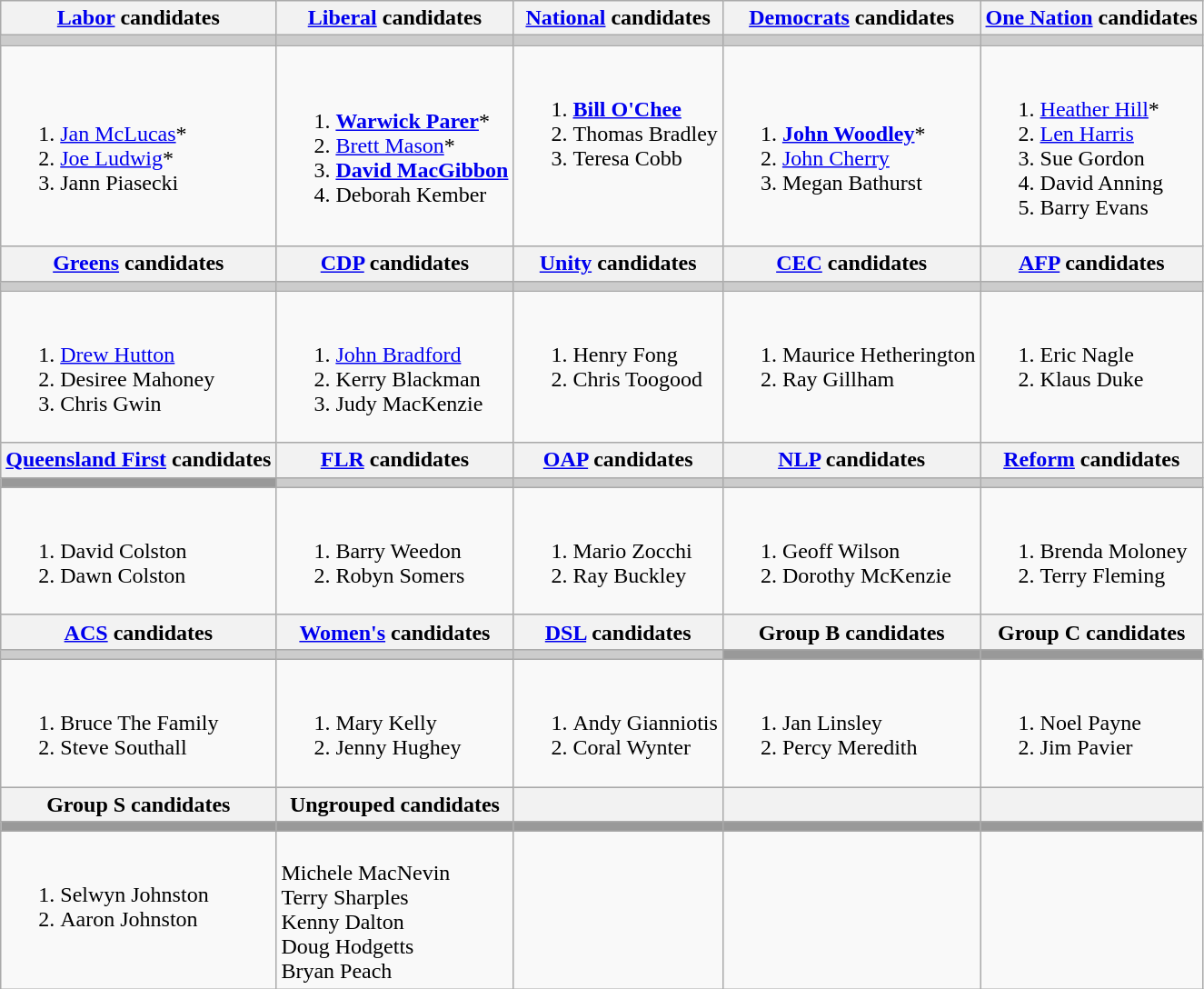<table class="wikitable">
<tr>
<th><a href='#'>Labor</a> candidates</th>
<th><a href='#'>Liberal</a> candidates</th>
<th><a href='#'>National</a> candidates</th>
<th><a href='#'>Democrats</a> candidates</th>
<th><a href='#'>One Nation</a> candidates</th>
</tr>
<tr bgcolor="#cccccc">
<td></td>
<td></td>
<td></td>
<td></td>
<td></td>
</tr>
<tr>
<td><br><ol><li><a href='#'>Jan McLucas</a>*</li><li><a href='#'>Joe Ludwig</a>*</li><li>Jann Piasecki</li></ol></td>
<td><br><ol><li><strong><a href='#'>Warwick Parer</a></strong>*</li><li><a href='#'>Brett Mason</a>*</li><li><strong><a href='#'>David MacGibbon</a></strong></li><li>Deborah Kember</li></ol></td>
<td valign=top><br><ol><li><strong><a href='#'>Bill O'Chee</a></strong></li><li>Thomas Bradley</li><li>Teresa Cobb</li></ol></td>
<td><br><ol><li><strong><a href='#'>John Woodley</a></strong>*</li><li><a href='#'>John Cherry</a></li><li>Megan Bathurst</li></ol></td>
<td><br><ol><li><a href='#'>Heather Hill</a>*</li><li><a href='#'>Len Harris</a></li><li>Sue Gordon</li><li>David Anning</li><li>Barry Evans</li></ol></td>
</tr>
<tr bgcolor="#cccccc">
<th><a href='#'>Greens</a> candidates</th>
<th><a href='#'>CDP</a> candidates</th>
<th><a href='#'>Unity</a> candidates</th>
<th><a href='#'>CEC</a> candidates</th>
<th><a href='#'>AFP</a> candidates</th>
</tr>
<tr bgcolor="#cccccc">
<td></td>
<td></td>
<td></td>
<td></td>
<td></td>
</tr>
<tr>
<td valign=top><br><ol><li><a href='#'>Drew Hutton</a></li><li>Desiree Mahoney</li><li>Chris Gwin</li></ol></td>
<td valign=top><br><ol><li><a href='#'>John Bradford</a></li><li>Kerry Blackman</li><li>Judy MacKenzie</li></ol></td>
<td valign=top><br><ol><li>Henry Fong</li><li>Chris Toogood</li></ol></td>
<td valign=top><br><ol><li>Maurice Hetherington</li><li>Ray Gillham</li></ol></td>
<td valign=top><br><ol><li>Eric Nagle</li><li>Klaus Duke</li></ol></td>
</tr>
<tr bgcolor="#cccccc">
<th><a href='#'>Queensland First</a> candidates</th>
<th><a href='#'>FLR</a> candidates</th>
<th><a href='#'>OAP</a> candidates</th>
<th><a href='#'>NLP</a> candidates</th>
<th><a href='#'>Reform</a> candidates</th>
</tr>
<tr bgcolor="#cccccc">
<td bgcolor="#999999"></td>
<td></td>
<td></td>
<td></td>
<td></td>
</tr>
<tr>
<td valign=top><br><ol><li>David Colston</li><li>Dawn Colston</li></ol></td>
<td valign=top><br><ol><li>Barry Weedon</li><li>Robyn Somers</li></ol></td>
<td valign=top><br><ol><li>Mario Zocchi</li><li>Ray Buckley</li></ol></td>
<td valign=top><br><ol><li>Geoff Wilson</li><li>Dorothy McKenzie</li></ol></td>
<td valign=top><br><ol><li>Brenda Moloney</li><li>Terry Fleming</li></ol></td>
</tr>
<tr bgcolor="#cccccc">
<th><a href='#'>ACS</a> candidates</th>
<th><a href='#'>Women's</a> candidates</th>
<th><a href='#'>DSL</a> candidates</th>
<th>Group B candidates</th>
<th>Group C candidates</th>
</tr>
<tr bgcolor="#cccccc">
<td></td>
<td></td>
<td></td>
<td bgcolor="#999999"></td>
<td bgcolor="#999999"></td>
</tr>
<tr>
<td valign=top><br><ol><li>Bruce The Family</li><li>Steve Southall</li></ol></td>
<td valign=top><br><ol><li>Mary Kelly</li><li>Jenny Hughey</li></ol></td>
<td valign=top><br><ol><li>Andy Gianniotis</li><li>Coral Wynter</li></ol></td>
<td valign=top><br><ol><li>Jan Linsley</li><li>Percy Meredith</li></ol></td>
<td valign=top><br><ol><li>Noel Payne</li><li>Jim Pavier</li></ol></td>
</tr>
<tr bgcolor="#cccccc">
<th>Group S candidates</th>
<th>Ungrouped candidates</th>
<th></th>
<th></th>
<th></th>
</tr>
<tr bgcolor="#cccccc">
<td bgcolor="#999999"></td>
<td bgcolor="#999999"></td>
<td bgcolor="#999999"></td>
<td bgcolor="#999999"></td>
<td bgcolor="#999999"></td>
</tr>
<tr>
<td valign=top><br><ol><li>Selwyn Johnston</li><li>Aaron Johnston</li></ol></td>
<td valign=top><br>Michele MacNevin<br>
Terry Sharples<br>
Kenny Dalton<br>
Doug Hodgetts<br>
Bryan Peach</td>
<td valign=top></td>
<td valign=top></td>
<td valign=top></td>
</tr>
</table>
